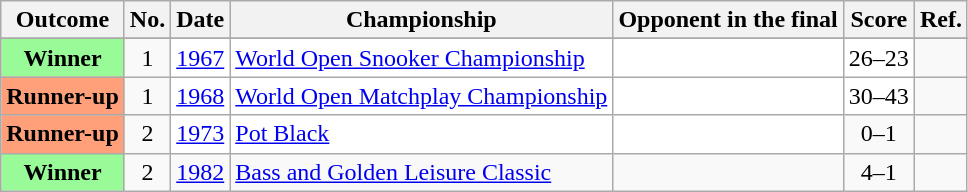<table class="sortable wikitable plainrowheaders">
<tr>
<th scope="col">Outcome</th>
<th scope="col">No.</th>
<th scope="col">Date</th>
<th scope="col">Championship</th>
<th scope="col">Opponent in the final</th>
<th scope="col" align="center">Score</th>
<th scope="col">Ref.</th>
</tr>
<tr style="background:#e5d1cb;">
</tr>
<tr>
<th scope="row" style="background:#98FB98">Winner</th>
<td align="center">1</td>
<td bgcolor="FFFFFF" style="text-align:center"><a href='#'>1967</a></td>
<td bgcolor="FFFFFF"><a href='#'>World Open Snooker Championship</a></td>
<td bgcolor="FFFFFF"></td>
<td bgcolor="FFFFFF" style="text-align:center">26–23</td>
<td></td>
</tr>
<tr>
<th scope="row" style="background:#ffa07a;">Runner-up</th>
<td align="center">1</td>
<td bgcolor="FFFFFF" style="text-align:center"><a href='#'>1968</a></td>
<td bgcolor="FFFFFF"><a href='#'>World Open Matchplay Championship</a></td>
<td bgcolor="FFFFFF"></td>
<td bgcolor="FFFFFF" style="text-align:center">30–43</td>
<td></td>
</tr>
<tr>
<th scope="row" style="background:#ffa07a;">Runner-up</th>
<td align="center">2</td>
<td bgcolor="FFFFFF" style="text-align:center"><a href='#'>1973</a></td>
<td bgcolor="FFFFFF"><a href='#'>Pot Black</a></td>
<td bgcolor="FFFFFF"></td>
<td style="text-align:center">0–1</td>
<td></td>
</tr>
<tr>
<th scope="row" style="background:#98FB98;">Winner</th>
<td align="center">2</td>
<td style="text-align:center"><a href='#'>1982</a></td>
<td><a href='#'>Bass and Golden Leisure Classic</a></td>
<td></td>
<td style="text-align:center">4–1</td>
<td></td>
</tr>
</table>
